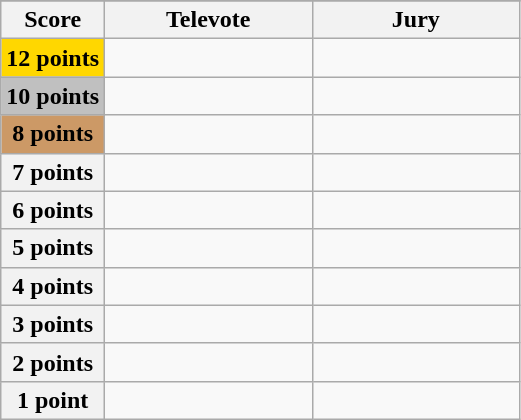<table class="wikitable">
<tr>
</tr>
<tr>
<th scope="col" width="20%">Score</th>
<th scope="col" width="40%">Televote</th>
<th scope="col" width="40%">Jury</th>
</tr>
<tr>
<th scope="row" style="background:gold">12 points</th>
<td></td>
<td></td>
</tr>
<tr>
<th scope="row" style="background:silver">10 points</th>
<td></td>
<td></td>
</tr>
<tr>
<th scope="row" style="background:#CC9966">8 points</th>
<td></td>
<td></td>
</tr>
<tr>
<th scope="row">7 points</th>
<td></td>
<td></td>
</tr>
<tr>
<th scope="row">6 points</th>
<td></td>
<td></td>
</tr>
<tr>
<th scope="row">5 points</th>
<td></td>
<td></td>
</tr>
<tr>
<th scope="row">4 points</th>
<td></td>
<td></td>
</tr>
<tr>
<th scope="row">3 points</th>
<td></td>
<td></td>
</tr>
<tr>
<th scope="row">2 points</th>
<td></td>
<td></td>
</tr>
<tr>
<th scope="row">1 point</th>
<td></td>
<td></td>
</tr>
</table>
